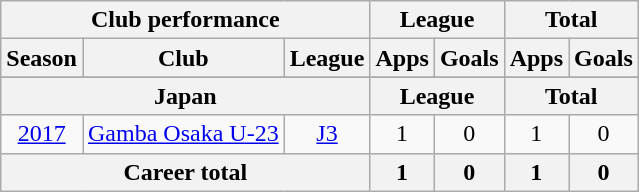<table class="wikitable" style="text-align:center">
<tr>
<th colspan=3>Club performance</th>
<th colspan=2>League</th>
<th colspan=2>Total</th>
</tr>
<tr>
<th>Season</th>
<th>Club</th>
<th>League</th>
<th>Apps</th>
<th>Goals</th>
<th>Apps</th>
<th>Goals</th>
</tr>
<tr>
</tr>
<tr>
<th colspan=3>Japan</th>
<th colspan=2>League</th>
<th colspan=2>Total</th>
</tr>
<tr>
<td><a href='#'>2017</a></td>
<td><a href='#'>Gamba Osaka U-23</a></td>
<td><a href='#'>J3</a></td>
<td>1</td>
<td>0</td>
<td>1</td>
<td>0</td>
</tr>
<tr>
<th colspan=3>Career total</th>
<th>1</th>
<th>0</th>
<th>1</th>
<th>0</th>
</tr>
</table>
